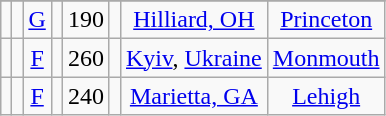<table class="wikitable sortable" border="1" style="text-align:center;">
<tr align=center>
</tr>
<tr>
<td></td>
<td></td>
<td><a href='#'>G</a></td>
<td></td>
<td>190</td>
<td></td>
<td><a href='#'>Hilliard, OH</a></td>
<td><a href='#'>Princeton</a></td>
</tr>
<tr>
<td></td>
<td></td>
<td><a href='#'>F</a></td>
<td></td>
<td>260</td>
<td></td>
<td><a href='#'>Kyiv</a>, <a href='#'>Ukraine</a></td>
<td><a href='#'>Monmouth</a></td>
</tr>
<tr>
<td></td>
<td></td>
<td><a href='#'>F</a></td>
<td></td>
<td>240</td>
<td></td>
<td><a href='#'>Marietta, GA</a></td>
<td><a href='#'>Lehigh</a></td>
</tr>
</table>
